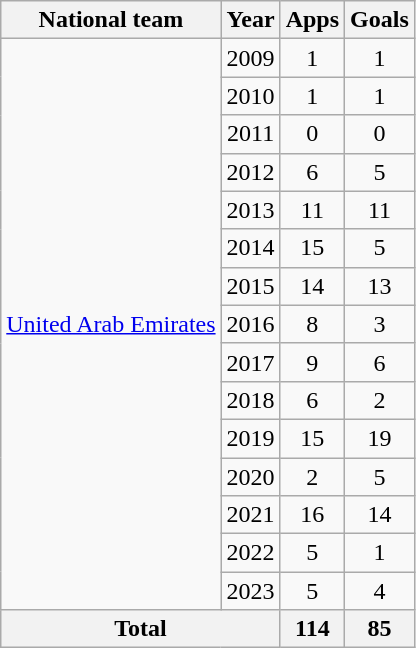<table class="wikitable" style="text-align:center">
<tr>
<th>National team</th>
<th>Year</th>
<th>Apps</th>
<th>Goals</th>
</tr>
<tr>
<td rowspan="15"><a href='#'>United Arab Emirates</a></td>
<td>2009</td>
<td>1</td>
<td>1</td>
</tr>
<tr>
<td>2010</td>
<td>1</td>
<td>1</td>
</tr>
<tr>
<td>2011</td>
<td>0</td>
<td>0</td>
</tr>
<tr>
<td>2012</td>
<td>6</td>
<td>5</td>
</tr>
<tr>
<td>2013</td>
<td>11</td>
<td>11</td>
</tr>
<tr>
<td>2014</td>
<td>15</td>
<td>5</td>
</tr>
<tr>
<td>2015</td>
<td>14</td>
<td>13</td>
</tr>
<tr>
<td>2016</td>
<td>8</td>
<td>3</td>
</tr>
<tr>
<td>2017</td>
<td>9</td>
<td>6</td>
</tr>
<tr>
<td>2018</td>
<td>6</td>
<td>2</td>
</tr>
<tr>
<td>2019</td>
<td>15</td>
<td>19</td>
</tr>
<tr>
<td>2020</td>
<td>2</td>
<td>5</td>
</tr>
<tr>
<td>2021</td>
<td>16</td>
<td>14</td>
</tr>
<tr>
<td>2022</td>
<td>5</td>
<td>1</td>
</tr>
<tr>
<td>2023</td>
<td>5</td>
<td>4</td>
</tr>
<tr>
<th colspan="2">Total</th>
<th>114</th>
<th>85</th>
</tr>
</table>
